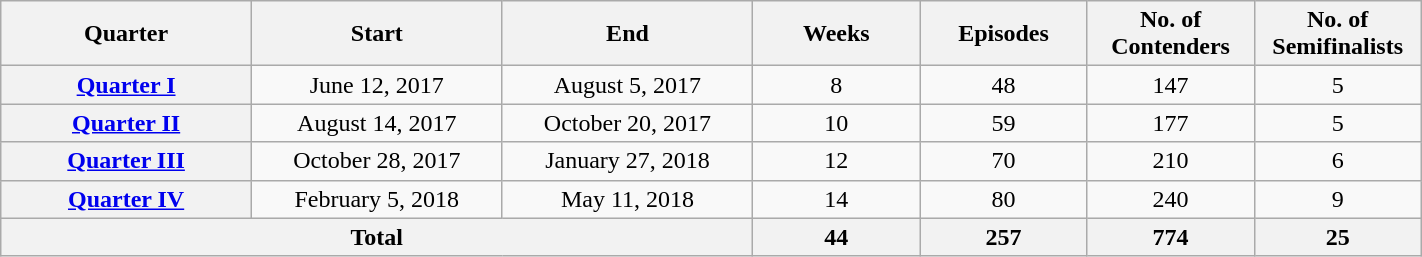<table class="wikitable" style="width:75%; text-align:center;">
<tr>
<th width="15%">Quarter</th>
<th width="15%">Start</th>
<th width="15%">End</th>
<th width="10%">Weeks</th>
<th width="10%">Episodes</th>
<th width="10%">No. of Contenders</th>
<th width="10%">No. of Semifinalists</th>
</tr>
<tr>
<th><a href='#'>Quarter I</a></th>
<td>June 12, 2017</td>
<td>August 5, 2017</td>
<td>8</td>
<td>48</td>
<td>147</td>
<td>5</td>
</tr>
<tr>
<th><a href='#'>Quarter II</a></th>
<td>August 14, 2017</td>
<td>October 20, 2017</td>
<td>10</td>
<td>59</td>
<td>177</td>
<td>5</td>
</tr>
<tr>
<th><a href='#'>Quarter III</a></th>
<td>October 28, 2017</td>
<td>January 27, 2018</td>
<td>12</td>
<td>70</td>
<td>210</td>
<td>6</td>
</tr>
<tr>
<th><a href='#'>Quarter IV</a></th>
<td>February 5, 2018</td>
<td>May 11, 2018</td>
<td>14</td>
<td>80</td>
<td>240</td>
<td>9</td>
</tr>
<tr>
<th colspan="3">Total</th>
<th>44</th>
<th>257</th>
<th>774</th>
<th>25</th>
</tr>
</table>
